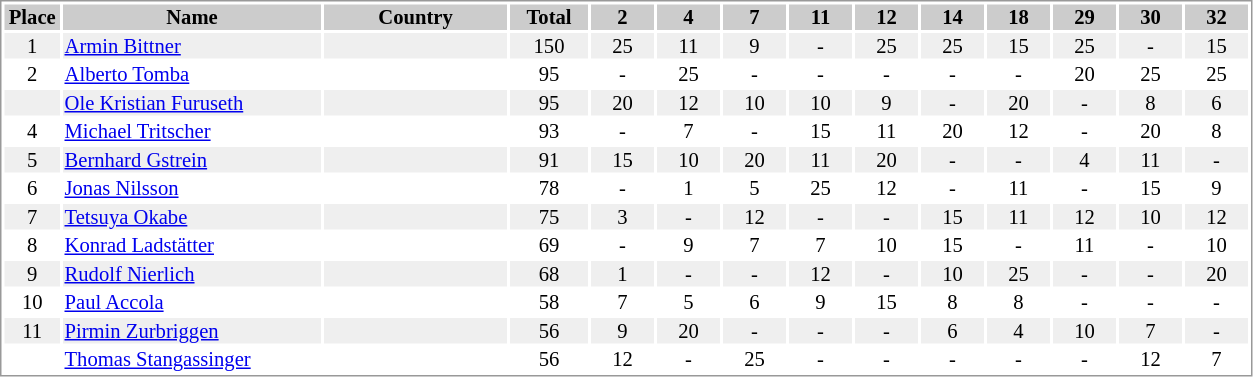<table border="0" style="border: 1px solid #999; background-color:#FFFFFF; text-align:center; font-size:86%; line-height:15px;">
<tr align="center" bgcolor="#CCCCCC">
<th width=35>Place</th>
<th width=170>Name</th>
<th width=120>Country</th>
<th width=50>Total</th>
<th width=40>2</th>
<th width=40>4</th>
<th width=40>7</th>
<th width=40>11</th>
<th width=40>12</th>
<th width=40>14</th>
<th width=40>18</th>
<th width=40>29</th>
<th width=40>30</th>
<th width=40>32</th>
</tr>
<tr bgcolor="#EFEFEF">
<td>1</td>
<td align="left"><a href='#'>Armin Bittner</a></td>
<td align="left"></td>
<td>150</td>
<td>25</td>
<td>11</td>
<td>9</td>
<td>-</td>
<td>25</td>
<td>25</td>
<td>15</td>
<td>25</td>
<td>-</td>
<td>15</td>
</tr>
<tr>
<td>2</td>
<td align="left"><a href='#'>Alberto Tomba</a></td>
<td align="left"></td>
<td>95</td>
<td>-</td>
<td>25</td>
<td>-</td>
<td>-</td>
<td>-</td>
<td>-</td>
<td>-</td>
<td>20</td>
<td>25</td>
<td>25</td>
</tr>
<tr bgcolor="#EFEFEF">
<td></td>
<td align="left"><a href='#'>Ole Kristian Furuseth</a></td>
<td align="left"></td>
<td>95</td>
<td>20</td>
<td>12</td>
<td>10</td>
<td>10</td>
<td>9</td>
<td>-</td>
<td>20</td>
<td>-</td>
<td>8</td>
<td>6</td>
</tr>
<tr>
<td>4</td>
<td align="left"><a href='#'>Michael Tritscher</a></td>
<td align="left"></td>
<td>93</td>
<td>-</td>
<td>7</td>
<td>-</td>
<td>15</td>
<td>11</td>
<td>20</td>
<td>12</td>
<td>-</td>
<td>20</td>
<td>8</td>
</tr>
<tr bgcolor="#EFEFEF">
<td>5</td>
<td align="left"><a href='#'>Bernhard Gstrein</a></td>
<td align="left"></td>
<td>91</td>
<td>15</td>
<td>10</td>
<td>20</td>
<td>11</td>
<td>20</td>
<td>-</td>
<td>-</td>
<td>4</td>
<td>11</td>
<td>-</td>
</tr>
<tr>
<td>6</td>
<td align="left"><a href='#'>Jonas Nilsson</a></td>
<td align="left"></td>
<td>78</td>
<td>-</td>
<td>1</td>
<td>5</td>
<td>25</td>
<td>12</td>
<td>-</td>
<td>11</td>
<td>-</td>
<td>15</td>
<td>9</td>
</tr>
<tr bgcolor="#EFEFEF">
<td>7</td>
<td align="left"><a href='#'>Tetsuya Okabe</a></td>
<td align="left"></td>
<td>75</td>
<td>3</td>
<td>-</td>
<td>12</td>
<td>-</td>
<td>-</td>
<td>15</td>
<td>11</td>
<td>12</td>
<td>10</td>
<td>12</td>
</tr>
<tr>
<td>8</td>
<td align="left"><a href='#'>Konrad Ladstätter</a></td>
<td align="left"></td>
<td>69</td>
<td>-</td>
<td>9</td>
<td>7</td>
<td>7</td>
<td>10</td>
<td>15</td>
<td>-</td>
<td>11</td>
<td>-</td>
<td>10</td>
</tr>
<tr bgcolor="#EFEFEF">
<td>9</td>
<td align="left"><a href='#'>Rudolf Nierlich</a></td>
<td align="left"></td>
<td>68</td>
<td>1</td>
<td>-</td>
<td>-</td>
<td>12</td>
<td>-</td>
<td>10</td>
<td>25</td>
<td>-</td>
<td>-</td>
<td>20</td>
</tr>
<tr>
<td>10</td>
<td align="left"><a href='#'>Paul Accola</a></td>
<td align="left"></td>
<td>58</td>
<td>7</td>
<td>5</td>
<td>6</td>
<td>9</td>
<td>15</td>
<td>8</td>
<td>8</td>
<td>-</td>
<td>-</td>
<td>-</td>
</tr>
<tr bgcolor="#EFEFEF">
<td>11</td>
<td align="left"><a href='#'>Pirmin Zurbriggen</a></td>
<td align="left"></td>
<td>56</td>
<td>9</td>
<td>20</td>
<td>-</td>
<td>-</td>
<td>-</td>
<td>6</td>
<td>4</td>
<td>10</td>
<td>7</td>
<td>-</td>
</tr>
<tr>
<td></td>
<td align="left"><a href='#'>Thomas Stangassinger</a></td>
<td align="left"></td>
<td>56</td>
<td>12</td>
<td>-</td>
<td>25</td>
<td>-</td>
<td>-</td>
<td>-</td>
<td>-</td>
<td>-</td>
<td>12</td>
<td>7</td>
</tr>
</table>
